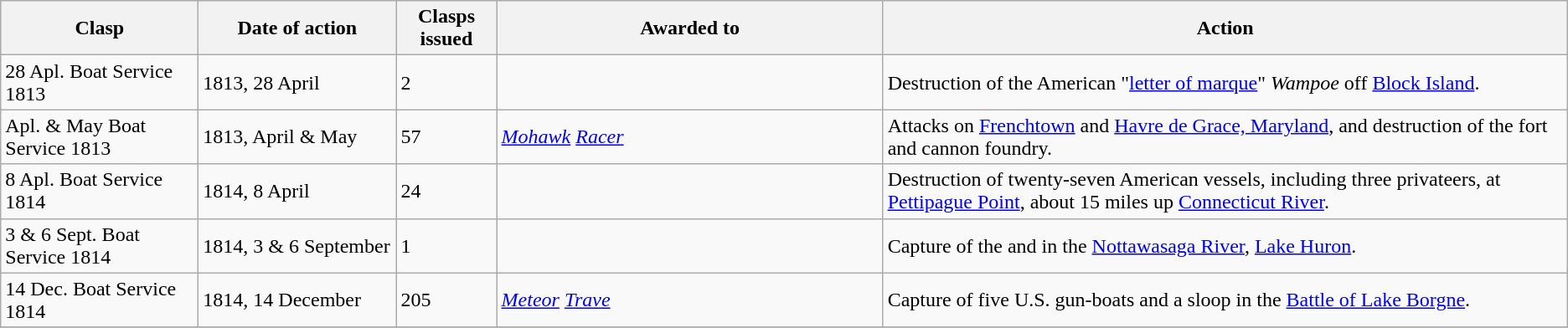<table class ="wikitable sortable">
<tr>
<th width=150>Clasp</th>
<th width=150>Date of action</th>
<th>Clasps issued</th>
<th width=300>Awarded to</th>
<th>Action</th>
</tr>
<tr>
<td>28 Apl. Boat Service 1813</td>
<td>1813, 28 April</td>
<td>2</td>
<td></td>
<td>Destruction of the American "<a href='#'>letter of marque</a>" <em>Wampoe</em> off <a href='#'>Block Island</a>.</td>
</tr>
<tr>
<td>Apl. & May Boat Service 1813</td>
<td>1813, April & May</td>
<td>57</td>
<td>            <em><a href='#'>Mohawk</a></em>  <a href='#'><em>Racer</em></a>  </td>
<td>Attacks on <a href='#'>Frenchtown</a> and <a href='#'>Havre de Grace, Maryland</a>, and destruction of the fort and cannon foundry.</td>
</tr>
<tr>
<td>8 Apl. Boat Service 1814</td>
<td>1814, 8 April</td>
<td>24</td>
<td>      </td>
<td>Destruction of twenty-seven American vessels, including three privateers, at <a href='#'>Pettipague Point</a>, about 15 miles up <a href='#'>Connecticut River</a>.</td>
</tr>
<tr>
<td>3 & 6 Sept. Boat Service 1814</td>
<td>1814, 3 & 6 September</td>
<td>1</td>
<td></td>
<td>Capture of the  and  in the <a href='#'>Nottawasaga River</a>, <a href='#'>Lake Huron</a>.</td>
</tr>
<tr>
<td>14 Dec. Boat Service 1814</td>
<td>1814, 14 December</td>
<td>205</td>
<td>              <em><a href='#'>Meteor</a></em>              <a href='#'><em>Trave</em></a></td>
<td>Capture of five U.S. gun-boats and a sloop in the <a href='#'>Battle of Lake Borgne</a>.</td>
</tr>
<tr>
</tr>
</table>
